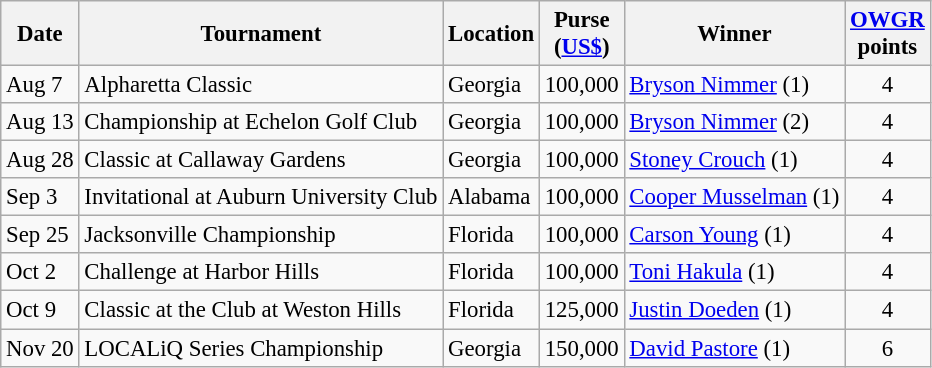<table class="wikitable" style="font-size:95%">
<tr>
<th>Date</th>
<th>Tournament</th>
<th>Location</th>
<th>Purse<br>(<a href='#'>US$</a>)</th>
<th>Winner</th>
<th><a href='#'>OWGR</a><br>points</th>
</tr>
<tr>
<td>Aug 7</td>
<td>Alpharetta Classic</td>
<td>Georgia</td>
<td align=right>100,000</td>
<td> <a href='#'>Bryson Nimmer</a> (1)</td>
<td align=center>4</td>
</tr>
<tr>
<td>Aug 13</td>
<td>Championship at Echelon Golf Club</td>
<td>Georgia</td>
<td align=right>100,000</td>
<td> <a href='#'>Bryson Nimmer</a> (2)</td>
<td align=center>4</td>
</tr>
<tr>
<td>Aug 28</td>
<td>Classic at Callaway Gardens</td>
<td>Georgia</td>
<td align=right>100,000</td>
<td> <a href='#'>Stoney Crouch</a> (1)</td>
<td align=center>4</td>
</tr>
<tr>
<td>Sep 3</td>
<td>Invitational at Auburn University Club</td>
<td>Alabama</td>
<td align=right>100,000</td>
<td> <a href='#'>Cooper Musselman</a> (1)</td>
<td align=center>4</td>
</tr>
<tr>
<td>Sep 25</td>
<td>Jacksonville Championship</td>
<td>Florida</td>
<td align=right>100,000</td>
<td> <a href='#'>Carson Young</a> (1)</td>
<td align=center>4</td>
</tr>
<tr>
<td>Oct 2</td>
<td>Challenge at Harbor Hills</td>
<td>Florida</td>
<td align=right>100,000</td>
<td> <a href='#'>Toni Hakula</a> (1)</td>
<td align=center>4</td>
</tr>
<tr>
<td>Oct 9</td>
<td>Classic at the Club at Weston Hills</td>
<td>Florida</td>
<td align=right>125,000</td>
<td> <a href='#'>Justin Doeden</a> (1)</td>
<td align=center>4</td>
</tr>
<tr>
<td>Nov 20</td>
<td>LOCALiQ Series Championship</td>
<td>Georgia</td>
<td align=right>150,000</td>
<td> <a href='#'>David Pastore</a> (1)</td>
<td align=center>6</td>
</tr>
</table>
